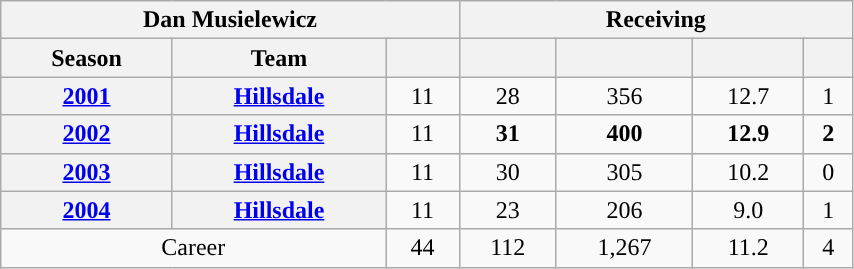<table class="wikitable" float="left" border="1" style="text-align:center; width:45%;">
<tr>
<th colspan="3">Dan Musielewicz</th>
<th colspan="4">Receiving</th>
</tr>
<tr>
<th>Season</th>
<th>Team</th>
<th></th>
<th></th>
<th></th>
<th></th>
<th></th>
</tr>
<tr>
<th><a href='#'>2001</a></th>
<th><a href='#'>Hillsdale</a></th>
<td>11</td>
<td>28</td>
<td>356</td>
<td>12.7</td>
<td>1</td>
</tr>
<tr>
<th><a href='#'>2002</a></th>
<th><a href='#'>Hillsdale</a></th>
<td>11</td>
<td><strong>31</strong></td>
<td><strong>400</strong></td>
<td><strong>12.9</strong></td>
<td><strong>2</strong></td>
</tr>
<tr>
<th><a href='#'>2003</a></th>
<th><a href='#'>Hillsdale</a></th>
<td>11</td>
<td>30</td>
<td>305</td>
<td>10.2</td>
<td>0</td>
</tr>
<tr>
<th><a href='#'>2004</a></th>
<th><a href='#'>Hillsdale</a></th>
<td>11</td>
<td>23</td>
<td>206</td>
<td>9.0</td>
<td>1</td>
</tr>
<tr>
<td colspan="2">Career</td>
<td>44</td>
<td>112</td>
<td>1,267</td>
<td>11.2</td>
<td>4</td>
</tr>
</table>
